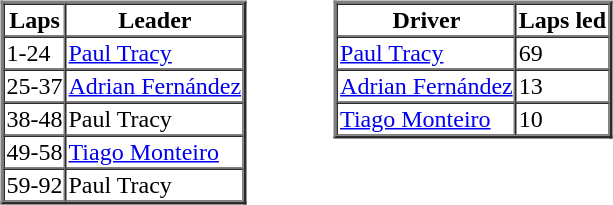<table>
<tr>
<td valign="top"><br><table border=2 cellspacing=0>
<tr>
<th>Laps</th>
<th>Leader</th>
</tr>
<tr>
<td>1-24</td>
<td><a href='#'>Paul Tracy</a></td>
</tr>
<tr>
<td>25-37</td>
<td><a href='#'>Adrian Fernández</a></td>
</tr>
<tr>
<td>38-48</td>
<td>Paul Tracy</td>
</tr>
<tr>
<td>49-58</td>
<td><a href='#'>Tiago Monteiro</a></td>
</tr>
<tr>
<td>59-92</td>
<td>Paul Tracy</td>
</tr>
</table>
</td>
<td width="50"> </td>
<td valign="top"><br><table border=2 cellspacing=0>
<tr>
<th>Driver</th>
<th>Laps led</th>
</tr>
<tr>
<td><a href='#'>Paul Tracy</a></td>
<td>69</td>
</tr>
<tr>
<td><a href='#'>Adrian Fernández</a></td>
<td>13</td>
</tr>
<tr>
<td><a href='#'>Tiago Monteiro</a></td>
<td>10</td>
</tr>
</table>
</td>
</tr>
</table>
